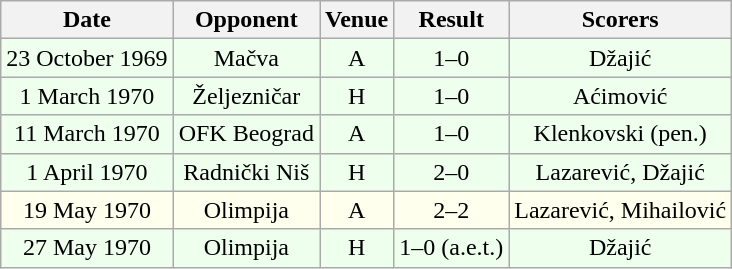<table class="wikitable sortable" style="font-size:100%; text-align:center">
<tr>
<th>Date</th>
<th>Opponent</th>
<th>Venue</th>
<th>Result</th>
<th>Scorers</th>
</tr>
<tr bgcolor = "#EEFFEE">
<td>23 October 1969</td>
<td>Mačva</td>
<td>A</td>
<td>1–0</td>
<td>Džajić</td>
</tr>
<tr bgcolor = "#EEFFEE">
<td>1 March 1970</td>
<td>Željezničar</td>
<td>H</td>
<td>1–0</td>
<td>Aćimović</td>
</tr>
<tr bgcolor = "#EEFFEE">
<td>11 March 1970</td>
<td>OFK Beograd</td>
<td>A</td>
<td>1–0</td>
<td>Klenkovski (pen.)</td>
</tr>
<tr bgcolor = "#EEFFEE">
<td>1 April 1970</td>
<td>Radnički Niš</td>
<td>H</td>
<td>2–0</td>
<td>Lazarević, Džajić</td>
</tr>
<tr bgcolor = "#FFFFEE">
<td>19 May 1970</td>
<td>Olimpija</td>
<td>A</td>
<td>2–2</td>
<td>Lazarević, Mihailović</td>
</tr>
<tr bgcolor = "#EEFFEE">
<td>27 May 1970</td>
<td>Olimpija</td>
<td>H</td>
<td>1–0 (a.e.t.)</td>
<td>Džajić</td>
</tr>
</table>
